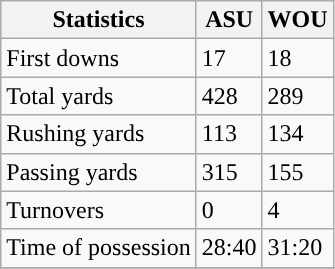<table class="wikitable" style="float: left;">
<tr>
<th>Statistics</th>
<th>ASU</th>
<th>WOU</th>
</tr>
<tr>
<td>First downs</td>
<td>17</td>
<td>18</td>
</tr>
<tr>
<td>Total yards</td>
<td>428</td>
<td>289</td>
</tr>
<tr>
<td>Rushing yards</td>
<td>113</td>
<td>134</td>
</tr>
<tr>
<td>Passing yards</td>
<td>315</td>
<td>155</td>
</tr>
<tr>
<td>Turnovers</td>
<td>0</td>
<td>4</td>
</tr>
<tr>
<td>Time of possession</td>
<td>28:40</td>
<td>31:20</td>
</tr>
<tr>
</tr>
</table>
